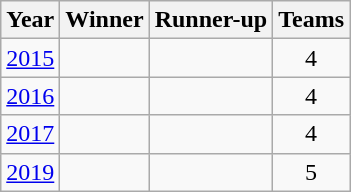<table class="wikitable">
<tr>
<th>Year</th>
<th>Winner</th>
<th>Runner-up</th>
<th>Teams</th>
</tr>
<tr>
<td><a href='#'>2015</a></td>
<td></td>
<td></td>
<td align=center>4</td>
</tr>
<tr>
<td><a href='#'>2016</a></td>
<td></td>
<td></td>
<td align=center>4</td>
</tr>
<tr>
<td><a href='#'>2017</a></td>
<td></td>
<td></td>
<td align=center>4</td>
</tr>
<tr>
<td><a href='#'>2019</a></td>
<td></td>
<td></td>
<td align=center>5</td>
</tr>
</table>
